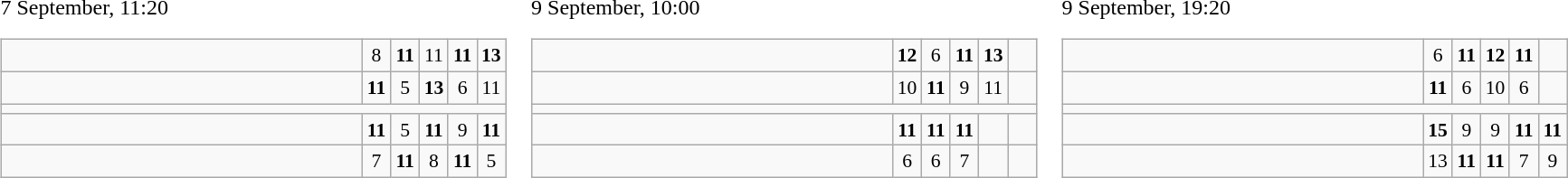<table>
<tr>
<td>7 September, 11:20<br><table class="wikitable" style="text-align:center; font-size:90%;">
<tr>
<td style="width:18em; text-align:left;"><strong></strong></td>
<td style="width:1em">8</td>
<td style="width:1em"><strong>11</strong></td>
<td style="width:1em">11</td>
<td style="width:1em"><strong>11</strong></td>
<td style="width:1em"><strong>13</strong></td>
</tr>
<tr>
<td style="text-align:left;"></td>
<td><strong>11</strong></td>
<td>5</td>
<td><strong>13</strong></td>
<td>6</td>
<td>11</td>
</tr>
<tr>
<td colspan="6"></td>
</tr>
<tr>
<td style="text-align:left;"><strong></strong></td>
<td><strong>11</strong></td>
<td>5</td>
<td><strong>11</strong></td>
<td>9</td>
<td><strong>11</strong></td>
</tr>
<tr>
<td style="text-align:left;"></td>
<td>7</td>
<td><strong>11</strong></td>
<td>8</td>
<td><strong>11</strong></td>
<td>5</td>
</tr>
</table>
</td>
<td>9 September, 10:00<br><table class="wikitable" style="text-align:center; font-size:90%;">
<tr>
<td style="width:18em; text-align:left;"><strong></strong></td>
<td style="width:1em"><strong>12</strong></td>
<td style="width:1em">6</td>
<td style="width:1em"><strong>11</strong></td>
<td style="width:1em"><strong>13</strong></td>
<td style="width:1em"></td>
</tr>
<tr>
<td style="text-align:left;"></td>
<td>10</td>
<td><strong>11</strong></td>
<td>9</td>
<td>11</td>
<td></td>
</tr>
<tr>
<td colspan="6"></td>
</tr>
<tr>
<td style="text-align:left;"><strong></strong></td>
<td><strong>11</strong></td>
<td><strong>11</strong></td>
<td><strong>11</strong></td>
<td></td>
<td></td>
</tr>
<tr>
<td style="text-align:left;"></td>
<td>6</td>
<td>6</td>
<td>7</td>
<td></td>
<td></td>
</tr>
</table>
</td>
<td>9 September, 19:20<br><table class="wikitable" style="text-align:center; font-size:90%;">
<tr>
<td style="width:18em; text-align:left;"><strong></strong></td>
<td style="width:1em">6</td>
<td style="width:1em"><strong>11</strong></td>
<td style="width:1em"><strong>12</strong></td>
<td style="width:1em"><strong>11</strong></td>
<td style="width:1em"></td>
</tr>
<tr>
<td style="text-align:left;"></td>
<td><strong>11</strong></td>
<td>6</td>
<td>10</td>
<td>6</td>
<td></td>
</tr>
<tr>
<td colspan="6"></td>
</tr>
<tr>
<td style="text-align:left;"><strong></strong></td>
<td><strong>15</strong></td>
<td>9</td>
<td>9</td>
<td><strong>11</strong></td>
<td><strong>11</strong></td>
</tr>
<tr>
<td style="text-align:left;"></td>
<td>13</td>
<td><strong>11</strong></td>
<td><strong>11</strong></td>
<td>7</td>
<td>9</td>
</tr>
</table>
</td>
</tr>
</table>
